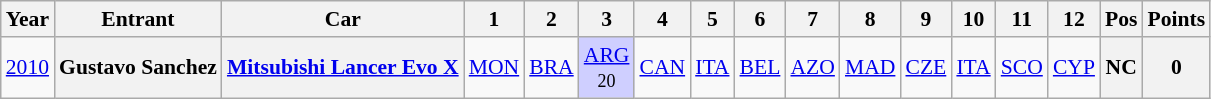<table class="wikitable" border="1" style="text-align:center; font-size:90%;">
<tr>
<th>Year</th>
<th>Entrant</th>
<th>Car</th>
<th>1</th>
<th>2</th>
<th>3</th>
<th>4</th>
<th>5</th>
<th>6</th>
<th>7</th>
<th>8</th>
<th>9</th>
<th>10</th>
<th>11</th>
<th>12</th>
<th>Pos</th>
<th>Points</th>
</tr>
<tr>
<td><a href='#'>2010</a></td>
<th> Gustavo Sanchez</th>
<th><a href='#'>Mitsubishi Lancer Evo X</a></th>
<td><a href='#'>MON</a></td>
<td><a href='#'>BRA</a></td>
<td style="background:#CFCFFF;"><a href='#'>ARG</a><br><small>20</small></td>
<td><a href='#'>CAN</a></td>
<td><a href='#'>ITA</a></td>
<td><a href='#'>BEL</a></td>
<td><a href='#'>AZO</a></td>
<td><a href='#'>MAD</a></td>
<td><a href='#'>CZE</a></td>
<td><a href='#'>ITA</a></td>
<td><a href='#'>SCO</a></td>
<td><a href='#'>CYP</a></td>
<th>NC</th>
<th>0</th>
</tr>
</table>
